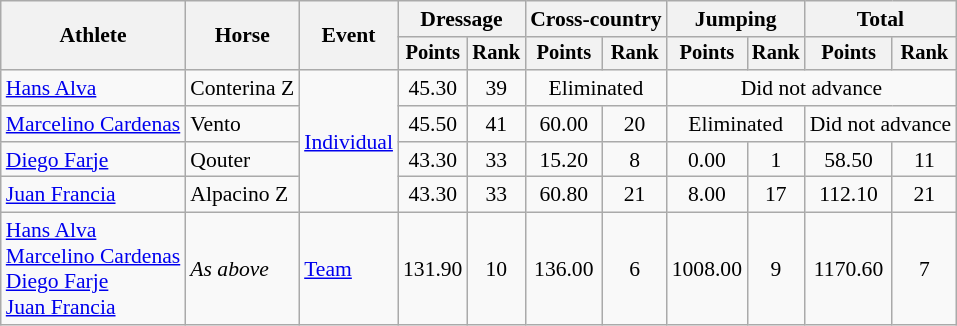<table class=wikitable style=font-size:90%;text-align:center>
<tr>
<th rowspan=2>Athlete</th>
<th rowspan=2>Horse</th>
<th rowspan=2>Event</th>
<th colspan=2>Dressage</th>
<th colspan=2>Cross-country</th>
<th colspan=2>Jumping</th>
<th colspan=2>Total</th>
</tr>
<tr style=font-size:95%>
<th>Points</th>
<th>Rank</th>
<th>Points</th>
<th>Rank</th>
<th>Points</th>
<th>Rank</th>
<th>Points</th>
<th>Rank</th>
</tr>
<tr>
<td align=left><a href='#'>Hans Alva</a></td>
<td align=left>Conterina Z</td>
<td align=left rowspan=4><a href='#'>Individual</a></td>
<td>45.30</td>
<td>39</td>
<td colspan=2>Eliminated</td>
<td colspan=4>Did not advance</td>
</tr>
<tr>
<td align=left><a href='#'>Marcelino Cardenas</a></td>
<td align=left>Vento</td>
<td>45.50</td>
<td>41</td>
<td>60.00</td>
<td>20</td>
<td colspan=2>Eliminated</td>
<td colspan=2>Did not advance</td>
</tr>
<tr>
<td align=left><a href='#'>Diego Farje</a></td>
<td align=left>Qouter</td>
<td>43.30</td>
<td>33</td>
<td>15.20</td>
<td>8</td>
<td>0.00</td>
<td>1</td>
<td>58.50</td>
<td>11</td>
</tr>
<tr>
<td align=left><a href='#'>Juan Francia</a></td>
<td align=left>Alpacino Z</td>
<td>43.30</td>
<td>33</td>
<td>60.80</td>
<td>21</td>
<td>8.00</td>
<td>17</td>
<td>112.10</td>
<td>21</td>
</tr>
<tr>
<td align=left><a href='#'>Hans Alva</a><br><a href='#'>Marcelino Cardenas</a><br><a href='#'>Diego Farje</a><br><a href='#'>Juan Francia</a></td>
<td align=left><em>As above</em></td>
<td align=left><a href='#'>Team</a></td>
<td>131.90</td>
<td>10</td>
<td>136.00</td>
<td>6</td>
<td>1008.00</td>
<td>9</td>
<td>1170.60</td>
<td>7</td>
</tr>
</table>
